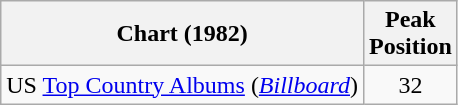<table class="wikitable">
<tr>
<th align="left">Chart (1982)</th>
<th align="left">Peak<br>Position</th>
</tr>
<tr>
<td align="left">US <a href='#'>Top Country Albums</a> (<em><a href='#'>Billboard</a></em>)</td>
<td align="center">32</td>
</tr>
</table>
